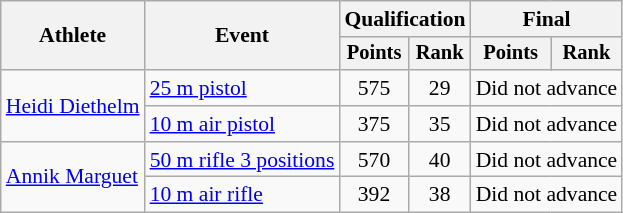<table class="wikitable" style="font-size:90%">
<tr>
<th rowspan="2">Athlete</th>
<th rowspan="2">Event</th>
<th colspan=2>Qualification</th>
<th colspan=2>Final</th>
</tr>
<tr style="font-size:95%">
<th>Points</th>
<th>Rank</th>
<th>Points</th>
<th>Rank</th>
</tr>
<tr align=center>
<td align=left rowspan=2><a href='#'>Heidi Diethelm</a></td>
<td align=left><a href='#'>25 m pistol</a></td>
<td>575</td>
<td>29</td>
<td colspan=2>Did not advance</td>
</tr>
<tr align=center>
<td align=left><a href='#'>10 m air pistol</a></td>
<td>375</td>
<td>35</td>
<td colspan=2>Did not advance</td>
</tr>
<tr align=center>
<td align=left rowspan=2><a href='#'>Annik Marguet</a></td>
<td align=left><a href='#'>50 m rifle 3 positions</a></td>
<td>570</td>
<td>40</td>
<td colspan=2>Did not advance</td>
</tr>
<tr align=center>
<td align=left><a href='#'>10 m air rifle</a></td>
<td>392</td>
<td>38</td>
<td colspan=2>Did not advance</td>
</tr>
</table>
